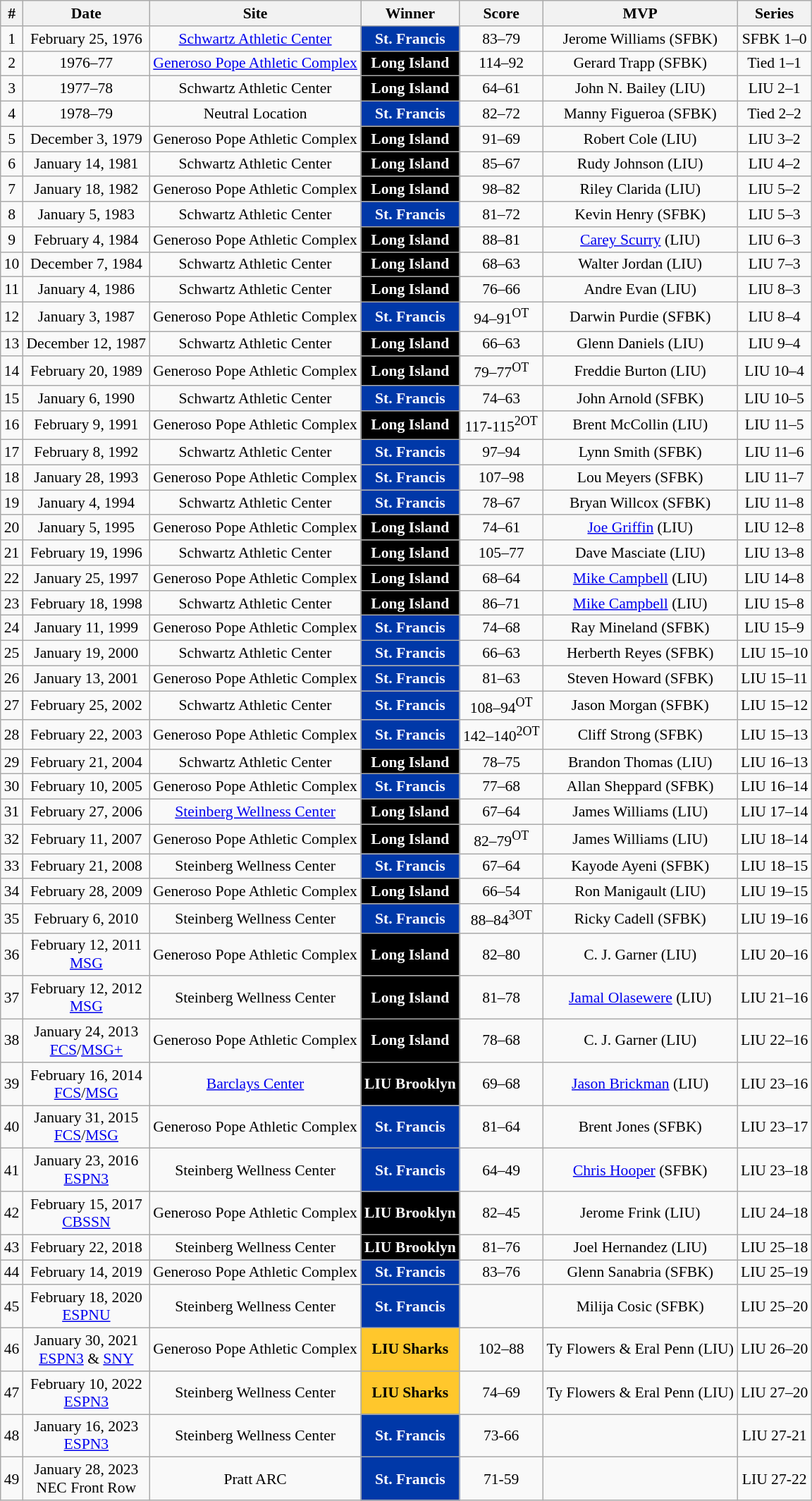<table class="wikitable" style="text-align:center; font-size:90%">
<tr>
<th>#</th>
<th>Date</th>
<th>Site</th>
<th>Winner</th>
<th>Score</th>
<th>MVP</th>
<th>Series</th>
</tr>
<tr>
<td>1</td>
<td>February 25, 1976</td>
<td><a href='#'>Schwartz Athletic Center</a></td>
<td style="background: #0038A8; color:white"><strong>St. Francis</strong></td>
<td>83–79</td>
<td>Jerome Williams (SFBK)</td>
<td>SFBK 1–0</td>
</tr>
<tr>
<td>2</td>
<td>1976–77</td>
<td><a href='#'>Generoso Pope Athletic Complex</a></td>
<td style="background: #000000; color:white"><strong>Long Island</strong></td>
<td>114–92</td>
<td>Gerard Trapp (SFBK)</td>
<td>Tied 1–1</td>
</tr>
<tr>
<td>3</td>
<td>1977–78</td>
<td>Schwartz Athletic Center</td>
<td style="background: #000000; color:white"><strong>Long Island</strong></td>
<td>64–61</td>
<td>John N. Bailey (LIU)</td>
<td>LIU 2–1</td>
</tr>
<tr>
<td>4</td>
<td>1978–79</td>
<td>Neutral Location</td>
<td style="background: #0038A8; color:white"><strong>St. Francis</strong></td>
<td>82–72</td>
<td>Manny Figueroa (SFBK)</td>
<td>Tied 2–2</td>
</tr>
<tr>
<td>5</td>
<td>December 3, 1979</td>
<td>Generoso Pope Athletic Complex</td>
<td style="background: #000000; color:white"><strong>Long Island</strong></td>
<td>91–69</td>
<td>Robert Cole (LIU)</td>
<td>LIU 3–2</td>
</tr>
<tr>
<td>6</td>
<td>January 14, 1981</td>
<td>Schwartz Athletic Center</td>
<td style="background: #000000; color:white"><strong>Long Island</strong></td>
<td>85–67</td>
<td>Rudy Johnson (LIU)</td>
<td>LIU 4–2</td>
</tr>
<tr>
<td>7</td>
<td>January 18, 1982</td>
<td>Generoso Pope Athletic Complex</td>
<td style="background: #000000; color:white"><strong>Long Island</strong></td>
<td>98–82</td>
<td>Riley Clarida (LIU)</td>
<td>LIU 5–2</td>
</tr>
<tr>
<td>8</td>
<td>January 5, 1983</td>
<td>Schwartz Athletic Center</td>
<td style="background: #0038A8; color:white"><strong>St. Francis</strong></td>
<td>81–72</td>
<td>Kevin Henry (SFBK)</td>
<td>LIU 5–3</td>
</tr>
<tr>
<td>9</td>
<td>February 4, 1984</td>
<td>Generoso Pope Athletic Complex</td>
<td style="background: #000000; color:white"><strong>Long Island</strong></td>
<td>88–81</td>
<td><a href='#'>Carey Scurry</a> (LIU)</td>
<td>LIU 6–3</td>
</tr>
<tr>
<td>10</td>
<td>December 7, 1984</td>
<td>Schwartz Athletic Center</td>
<td style="background: #000000; color:white"><strong>Long Island</strong></td>
<td>68–63</td>
<td>Walter Jordan (LIU)</td>
<td>LIU 7–3</td>
</tr>
<tr>
<td>11</td>
<td>January 4, 1986</td>
<td>Schwartz Athletic Center</td>
<td style="background: #000000; color:white"><strong>Long Island</strong></td>
<td>76–66</td>
<td>Andre Evan (LIU)</td>
<td>LIU 8–3</td>
</tr>
<tr>
<td>12</td>
<td>January 3, 1987</td>
<td>Generoso Pope Athletic Complex</td>
<td style="background: #0038A8; color:white"><strong>St. Francis</strong></td>
<td>94–91<sup>OT</sup></td>
<td>Darwin Purdie (SFBK)</td>
<td>LIU 8–4</td>
</tr>
<tr>
<td>13</td>
<td>December 12, 1987</td>
<td>Schwartz Athletic Center</td>
<td style="background: #000000; color:white"><strong>Long Island</strong></td>
<td>66–63</td>
<td>Glenn Daniels (LIU)</td>
<td>LIU 9–4</td>
</tr>
<tr>
<td>14</td>
<td>February 20, 1989</td>
<td>Generoso Pope Athletic Complex</td>
<td style="background: #000000; color:white"><strong>Long Island</strong></td>
<td>79–77<sup>OT</sup></td>
<td>Freddie Burton (LIU)</td>
<td>LIU 10–4</td>
</tr>
<tr>
<td>15</td>
<td>January 6, 1990</td>
<td>Schwartz Athletic Center</td>
<td style="background: #0038A8; color:white"><strong>St. Francis</strong></td>
<td>74–63</td>
<td>John Arnold (SFBK)</td>
<td>LIU 10–5</td>
</tr>
<tr>
<td>16</td>
<td>February 9, 1991</td>
<td>Generoso Pope Athletic Complex</td>
<td style="background: #000000; color:white"><strong>Long Island</strong></td>
<td>117-115<sup>2OT</sup></td>
<td>Brent McCollin (LIU)</td>
<td>LIU 11–5</td>
</tr>
<tr>
<td>17</td>
<td>February 8, 1992</td>
<td>Schwartz Athletic Center</td>
<td style="background: #0038A8; color:white"><strong>St. Francis</strong></td>
<td>97–94</td>
<td>Lynn Smith (SFBK)</td>
<td>LIU 11–6</td>
</tr>
<tr>
<td>18</td>
<td>January 28, 1993</td>
<td>Generoso Pope Athletic Complex</td>
<td style="background: #0038A8; color:white"><strong>St. Francis</strong></td>
<td>107–98</td>
<td>Lou Meyers (SFBK)</td>
<td>LIU 11–7</td>
</tr>
<tr>
<td>19</td>
<td>January 4, 1994</td>
<td>Schwartz Athletic Center</td>
<td style="background: #0038A8; color:white"><strong>St. Francis</strong></td>
<td>78–67</td>
<td>Bryan Willcox (SFBK)</td>
<td>LIU 11–8</td>
</tr>
<tr>
<td>20</td>
<td>January 5, 1995</td>
<td>Generoso Pope Athletic Complex</td>
<td style="background: #000000; color:white"><strong>Long Island</strong></td>
<td>74–61</td>
<td><a href='#'>Joe Griffin</a> (LIU)</td>
<td>LIU 12–8</td>
</tr>
<tr>
<td>21</td>
<td>February 19, 1996</td>
<td>Schwartz Athletic Center</td>
<td style="background: #000000; color:white"><strong>Long Island</strong></td>
<td>105–77</td>
<td>Dave Masciate (LIU)</td>
<td>LIU 13–8</td>
</tr>
<tr>
<td>22</td>
<td>January 25, 1997</td>
<td>Generoso Pope Athletic Complex</td>
<td style="background: #000000; color:white"><strong>Long Island</strong></td>
<td>68–64</td>
<td><a href='#'>Mike Campbell</a> (LIU)</td>
<td>LIU 14–8</td>
</tr>
<tr>
<td>23</td>
<td>February 18, 1998</td>
<td>Schwartz Athletic Center</td>
<td style="background: #000000; color:white"><strong>Long Island</strong></td>
<td>86–71</td>
<td><a href='#'>Mike Campbell</a> (LIU)</td>
<td>LIU 15–8</td>
</tr>
<tr>
<td>24</td>
<td>January 11, 1999</td>
<td>Generoso Pope Athletic Complex</td>
<td style="background: #0038A8; color:white"><strong>St. Francis</strong></td>
<td>74–68</td>
<td>Ray Mineland (SFBK)</td>
<td>LIU 15–9</td>
</tr>
<tr>
<td>25</td>
<td>January 19, 2000</td>
<td>Schwartz Athletic Center</td>
<td style="background: #0038A8; color:white"><strong>St. Francis</strong></td>
<td>66–63</td>
<td>Herberth Reyes (SFBK)</td>
<td>LIU 15–10</td>
</tr>
<tr>
<td>26</td>
<td>January 13, 2001</td>
<td>Generoso Pope Athletic Complex</td>
<td style="background: #0038A8; color:white"><strong>St. Francis</strong></td>
<td>81–63</td>
<td>Steven Howard (SFBK)</td>
<td>LIU 15–11</td>
</tr>
<tr>
<td>27</td>
<td>February 25, 2002</td>
<td>Schwartz Athletic Center</td>
<td style="background: #0038A8; color:white"><strong>St. Francis</strong></td>
<td>108–94<sup>OT</sup></td>
<td>Jason Morgan (SFBK)</td>
<td>LIU 15–12</td>
</tr>
<tr>
<td>28</td>
<td>February 22, 2003</td>
<td>Generoso Pope Athletic Complex</td>
<td style="background: #0038A8; color:white"><strong>St. Francis</strong></td>
<td>142–140<sup>2OT</sup></td>
<td>Cliff Strong (SFBK)</td>
<td>LIU 15–13</td>
</tr>
<tr>
<td>29</td>
<td>February 21, 2004</td>
<td>Schwartz Athletic Center</td>
<td style="background: #000000; color:white"><strong>Long Island</strong></td>
<td>78–75</td>
<td>Brandon Thomas (LIU)</td>
<td>LIU 16–13</td>
</tr>
<tr>
<td>30</td>
<td>February 10, 2005</td>
<td>Generoso Pope Athletic Complex</td>
<td style="background: #0038A8; color:white"><strong>St. Francis</strong></td>
<td>77–68</td>
<td>Allan Sheppard (SFBK)</td>
<td>LIU 16–14</td>
</tr>
<tr>
<td>31</td>
<td>February 27, 2006</td>
<td><a href='#'>Steinberg Wellness Center</a></td>
<td style="background: #000000; color:white"><strong>Long Island</strong></td>
<td>67–64</td>
<td>James Williams (LIU)</td>
<td>LIU 17–14</td>
</tr>
<tr>
<td>32</td>
<td>February 11, 2007</td>
<td>Generoso Pope Athletic Complex</td>
<td style="background: #000000; color:white"><strong>Long Island</strong></td>
<td>82–79<sup>OT</sup></td>
<td>James Williams (LIU)</td>
<td>LIU 18–14</td>
</tr>
<tr>
<td>33</td>
<td>February 21, 2008</td>
<td>Steinberg Wellness Center</td>
<td style="background: #0038A8; color:white"><strong>St. Francis</strong></td>
<td>67–64</td>
<td>Kayode Ayeni (SFBK)</td>
<td>LIU 18–15</td>
</tr>
<tr>
<td>34</td>
<td>February 28, 2009</td>
<td>Generoso Pope Athletic Complex</td>
<td style="background: #000000; color:white"><strong>Long Island</strong></td>
<td>66–54</td>
<td>Ron Manigault (LIU)</td>
<td>LIU 19–15</td>
</tr>
<tr>
<td>35</td>
<td>February 6, 2010</td>
<td>Steinberg Wellness Center</td>
<td style="background: #0038A8; color:white"><strong>St. Francis</strong></td>
<td>88–84<sup>3OT</sup></td>
<td>Ricky Cadell (SFBK)</td>
<td>LIU 19–16</td>
</tr>
<tr>
<td>36</td>
<td>February 12, 2011 <br> <a href='#'>MSG</a></td>
<td>Generoso Pope Athletic Complex</td>
<td style="background: #000000; color:white"><strong>Long Island</strong></td>
<td>82–80</td>
<td>C. J. Garner (LIU)</td>
<td>LIU 20–16</td>
</tr>
<tr>
<td>37</td>
<td>February 12, 2012 <br> <a href='#'>MSG</a></td>
<td>Steinberg Wellness Center</td>
<td style="background: #000000; color:white"><strong>Long Island</strong></td>
<td>81–78</td>
<td><a href='#'>Jamal Olasewere</a> (LIU)</td>
<td>LIU 21–16</td>
</tr>
<tr>
<td>38</td>
<td>January 24, 2013 <br> <a href='#'>FCS</a>/<a href='#'>MSG+</a></td>
<td>Generoso Pope Athletic Complex</td>
<td style="background: #000000; color:white"><strong>Long Island</strong></td>
<td>78–68</td>
<td>C. J. Garner (LIU)</td>
<td>LIU 22–16</td>
</tr>
<tr>
<td>39</td>
<td>February 16, 2014 <br> <a href='#'>FCS</a>/<a href='#'>MSG</a></td>
<td><a href='#'>Barclays Center</a></td>
<td style="background: #000000; color:white"><strong>LIU Brooklyn</strong></td>
<td>69–68</td>
<td><a href='#'>Jason Brickman</a> (LIU)</td>
<td>LIU 23–16</td>
</tr>
<tr>
<td>40</td>
<td>January 31, 2015 <br> <a href='#'>FCS</a>/<a href='#'>MSG</a></td>
<td>Generoso Pope Athletic Complex</td>
<td style="background: #0038A8; color:white"><strong>St. Francis</strong></td>
<td>81–64</td>
<td>Brent Jones (SFBK)</td>
<td>LIU 23–17</td>
</tr>
<tr>
<td>41</td>
<td>January 23, 2016 <br> <a href='#'>ESPN3</a></td>
<td>Steinberg Wellness Center</td>
<td style="background: #0038A8; color:white"><strong>St. Francis</strong></td>
<td>64–49</td>
<td><a href='#'>Chris Hooper</a> (SFBK)</td>
<td>LIU 23–18</td>
</tr>
<tr>
<td>42</td>
<td>February 15, 2017 <br> <a href='#'>CBSSN</a></td>
<td>Generoso Pope Athletic Complex</td>
<td style="background: #000000; color:white"><strong>LIU Brooklyn</strong></td>
<td>82–45</td>
<td>Jerome Frink (LIU)</td>
<td>LIU 24–18</td>
</tr>
<tr>
<td>43</td>
<td>February 22, 2018</td>
<td>Steinberg Wellness Center</td>
<td style="background: #000000; color:white"><strong>LIU Brooklyn</strong></td>
<td>81–76</td>
<td>Joel Hernandez (LIU)</td>
<td>LIU 25–18</td>
</tr>
<tr>
<td>44</td>
<td>February 14, 2019</td>
<td>Generoso Pope Athletic Complex</td>
<td style="background: #0038A8; color:white"><strong>St. Francis</strong></td>
<td>83–76</td>
<td>Glenn Sanabria (SFBK)</td>
<td>LIU 25–19</td>
</tr>
<tr>
<td>45</td>
<td>February 18, 2020 <br> <a href='#'>ESPNU</a></td>
<td>Steinberg Wellness Center</td>
<td style="background: #0038A8; color:white"><strong>St. Francis</strong></td>
<td></td>
<td>Milija Cosic (SFBK)</td>
<td>LIU 25–20</td>
</tr>
<tr>
<td>46</td>
<td>January 30, 2021 <br> <a href='#'>ESPN3</a> & <a href='#'>SNY</a></td>
<td>Generoso Pope Athletic Complex</td>
<td style="background: #FFC72C; color:black"><strong>LIU Sharks</strong></td>
<td>102–88</td>
<td>Ty Flowers & Eral Penn (LIU)</td>
<td>LIU 26–20</td>
</tr>
<tr>
<td>47</td>
<td>February 10, 2022 <br> <a href='#'>ESPN3</a></td>
<td>Steinberg Wellness Center</td>
<td style="background: #FFC72C; color:black"><strong>LIU Sharks</strong></td>
<td>74–69</td>
<td>Ty Flowers & Eral Penn (LIU)</td>
<td>LIU 27–20</td>
</tr>
<tr>
<td>48</td>
<td>January 16, 2023 <br> <a href='#'>ESPN3</a></td>
<td>Steinberg Wellness Center</td>
<td style="background: #0038A8; color:white"><strong>St. Francis</strong></td>
<td>73-66</td>
<td></td>
<td>LIU 27-21</td>
</tr>
<tr>
<td>49</td>
<td>January 28, 2023 <br> NEC Front Row</td>
<td>Pratt ARC</td>
<td style="background: #0038A8; color:white"><strong>St. Francis</strong></td>
<td>71-59</td>
<td></td>
<td>LIU 27-22</td>
</tr>
</table>
